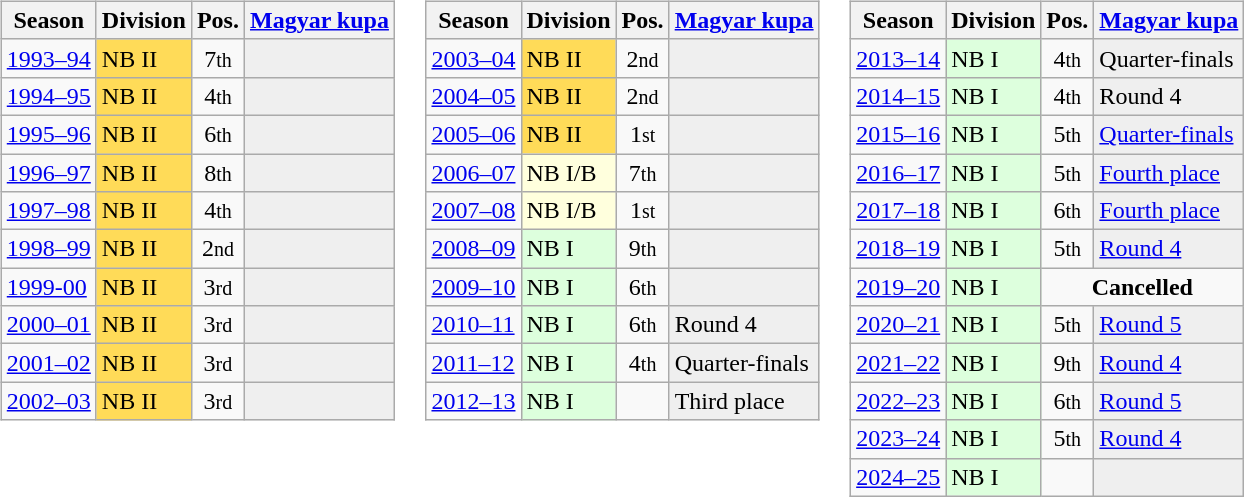<table>
<tr>
<td valign="top"><br><table class="wikitable text-align:center">
<tr>
<th>Season</th>
<th>Division</th>
<th>Pos.</th>
<th><a href='#'>Magyar kupa</a></th>
</tr>
<tr>
<td><a href='#'>1993–94</a></td>
<td style="background:#ffdb58;">NB II</td>
<td align=center>7<small>th</small></td>
<td style="background:#efefef;"></td>
</tr>
<tr>
<td><a href='#'>1994–95</a></td>
<td style="background:#ffdb58;">NB II</td>
<td align=center>4<small>th</small></td>
<td style="background:#efefef;"></td>
</tr>
<tr>
<td><a href='#'>1995–96</a></td>
<td style="background:#ffdb58;">NB II</td>
<td align=center>6<small>th</small></td>
<td style="background:#efefef;"></td>
</tr>
<tr>
<td><a href='#'>1996–97</a></td>
<td style="background:#ffdb58;">NB II</td>
<td align=center>8<small>th</small></td>
<td style="background:#efefef;"></td>
</tr>
<tr>
<td><a href='#'>1997–98</a></td>
<td style="background:#ffdb58;">NB II</td>
<td align=center>4<small>th</small></td>
<td style="background:#efefef;"></td>
</tr>
<tr>
<td><a href='#'>1998–99</a></td>
<td style="background:#ffdb58;">NB II</td>
<td align=center>2<small>nd</small></td>
<td style="background:#efefef;"></td>
</tr>
<tr>
<td><a href='#'>1999-00</a></td>
<td style="background:#ffdb58;">NB II</td>
<td align=center>3<small>rd</small></td>
<td style="background:#efefef;"></td>
</tr>
<tr>
<td><a href='#'>2000–01</a></td>
<td style="background:#ffdb58;">NB II</td>
<td align=center>3<small>rd</small></td>
<td style="background:#efefef;"></td>
</tr>
<tr>
<td><a href='#'>2001–02</a></td>
<td style="background:#ffdb58;">NB II</td>
<td align=center>3<small>rd</small></td>
<td style="background:#efefef;"></td>
</tr>
<tr>
<td><a href='#'>2002–03</a></td>
<td style="background:#ffdb58;">NB II</td>
<td align=center>3<small>rd</small></td>
<td style="background:#efefef;"></td>
</tr>
</table>
</td>
<td valign="top"><br><table class="wikitable text-align:center">
<tr>
<th>Season</th>
<th>Division</th>
<th>Pos.</th>
<th><a href='#'>Magyar kupa</a></th>
</tr>
<tr>
<td><a href='#'>2003–04</a></td>
<td style="background:#ffdb58;">NB II</td>
<td align=center>2<small>nd</small></td>
<td style="background:#efefef;"></td>
</tr>
<tr>
<td><a href='#'>2004–05</a></td>
<td style="background:#ffdb58;">NB II</td>
<td align=center>2<small>nd</small></td>
<td style="background:#efefef;"></td>
</tr>
<tr>
<td><a href='#'>2005–06</a></td>
<td style="background:#ffdb58;">NB II </td>
<td align=center>1<small>st</small></td>
<td style="background:#efefef;"></td>
</tr>
<tr>
<td><a href='#'>2006–07</a></td>
<td style="background:#ffd;">NB I/B</td>
<td align=center>7<small>th</small></td>
<td style="background:#efefef;"></td>
</tr>
<tr>
<td><a href='#'>2007–08</a></td>
<td style="background:#ffd;">NB I/B </td>
<td align=center>1<small>st</small></td>
<td style="background:#efefef;"></td>
</tr>
<tr>
<td><a href='#'>2008–09</a></td>
<td style="background:#dfd;">NB I</td>
<td align=center>9<small>th</small></td>
<td style="background:#efefef;"></td>
</tr>
<tr>
<td><a href='#'>2009–10</a></td>
<td style="background:#dfd;">NB I</td>
<td align=center>6<small>th</small></td>
<td style="background:#efefef;"></td>
</tr>
<tr>
<td><a href='#'>2010–11</a></td>
<td style="background:#dfd;">NB I</td>
<td align=center>6<small>th</small></td>
<td style="background:#efefef;">Round 4</td>
</tr>
<tr>
<td><a href='#'>2011–12</a></td>
<td style="background:#dfd;">NB I</td>
<td align=center>4<small>th</small></td>
<td style="background:#efefef;">Quarter-finals</td>
</tr>
<tr>
<td><a href='#'>2012–13</a></td>
<td style="background:#dfd;">NB I</td>
<td align=center></td>
<td style="background:#efefef;"> Third place</td>
</tr>
</table>
</td>
<td valign="top"><br><table class="wikitable text-align:center">
<tr>
<th>Season</th>
<th>Division</th>
<th>Pos.</th>
<th><a href='#'>Magyar kupa</a></th>
</tr>
<tr>
<td><a href='#'>2013–14</a></td>
<td style="background:#dfd;">NB I</td>
<td align=center>4<small>th</small></td>
<td style="background:#efefef;">Quarter-finals</td>
</tr>
<tr>
<td><a href='#'>2014–15</a></td>
<td style="background:#dfd;">NB I</td>
<td align=center>4<small>th</small></td>
<td style="background:#efefef;">Round 4</td>
</tr>
<tr>
<td><a href='#'>2015–16</a></td>
<td style="background:#dfd;">NB I</td>
<td align=center>5<small>th</small></td>
<td style="background:#efefef;"><a href='#'>Quarter-finals</a></td>
</tr>
<tr>
<td><a href='#'>2016–17</a></td>
<td style="background:#dfd;">NB I</td>
<td align=center>5<small>th</small></td>
<td style="background:#efefef;"><a href='#'>Fourth place</a></td>
</tr>
<tr>
<td><a href='#'>2017–18</a></td>
<td style="background:#dfd;">NB I</td>
<td align=center>6<small>th</small></td>
<td style="background:#efefef;"><a href='#'>Fourth place</a></td>
</tr>
<tr>
<td><a href='#'>2018–19</a></td>
<td style="background:#dfd;">NB I</td>
<td align=center>5<small>th</small></td>
<td style="background:#efefef;"><a href='#'>Round 4</a></td>
</tr>
<tr>
<td><a href='#'>2019–20</a></td>
<td style="background:#dfd;">NB I</td>
<td colspan=2 align=center><strong>Cancelled</strong></td>
</tr>
<tr>
<td><a href='#'>2020–21</a></td>
<td style="background:#dfd;">NB I</td>
<td align=center>5<small>th</small></td>
<td style="background:#efefef;"><a href='#'>Round 5</a></td>
</tr>
<tr>
<td><a href='#'>2021–22</a></td>
<td style="background:#dfd;">NB I</td>
<td align=center>9<small>th</small></td>
<td style="background:#efefef;"><a href='#'>Round 4</a></td>
</tr>
<tr>
<td><a href='#'>2022–23</a></td>
<td style="background:#dfd;">NB I</td>
<td align=center>6<small>th</small></td>
<td style="background:#efefef;"><a href='#'>Round 5</a></td>
</tr>
<tr>
<td><a href='#'>2023–24</a></td>
<td style="background:#dfd;">NB I</td>
<td align=center>5<small>th</small></td>
<td style="background:#efefef;"><a href='#'>Round 4</a></td>
</tr>
<tr>
<td><a href='#'>2024–25</a></td>
<td style="background:#dfd;">NB I</td>
<td align=center></td>
<td style="background:#efefef;"></td>
</tr>
</table>
</td>
</tr>
</table>
